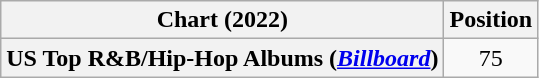<table class="wikitable plainrowheaders" style="text-align:center">
<tr>
<th scope="col">Chart (2022)</th>
<th scope="col">Position</th>
</tr>
<tr>
<th scope="row">US Top R&B/Hip-Hop Albums (<em><a href='#'>Billboard</a></em>)</th>
<td>75</td>
</tr>
</table>
